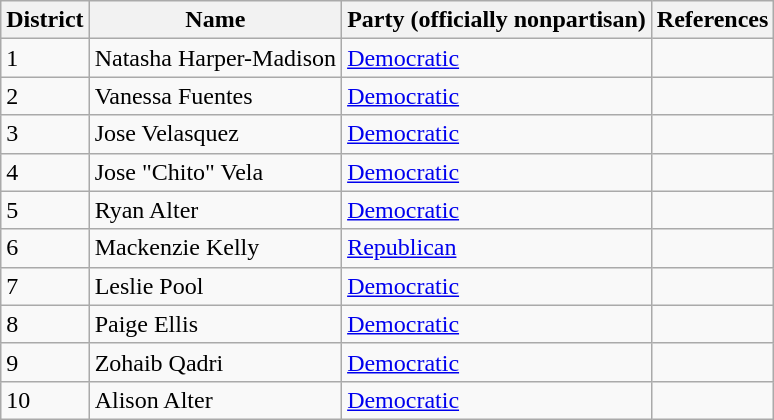<table class="wikitable sortable">
<tr>
<th>District</th>
<th>Name</th>
<th>Party (officially nonpartisan)</th>
<th>References</th>
</tr>
<tr>
<td>1</td>
<td>Natasha Harper-Madison</td>
<td><a href='#'>Democratic</a></td>
<td></td>
</tr>
<tr>
<td>2</td>
<td>Vanessa Fuentes</td>
<td><a href='#'>Democratic</a></td>
<td></td>
</tr>
<tr>
<td>3</td>
<td>Jose Velasquez</td>
<td><a href='#'>Democratic</a></td>
<td></td>
</tr>
<tr>
<td>4</td>
<td>Jose "Chito" Vela</td>
<td><a href='#'>Democratic</a></td>
<td></td>
</tr>
<tr>
<td>5</td>
<td>Ryan Alter</td>
<td><a href='#'>Democratic</a></td>
<td></td>
</tr>
<tr>
<td>6</td>
<td>Mackenzie Kelly</td>
<td><a href='#'>Republican</a></td>
<td></td>
</tr>
<tr>
<td>7</td>
<td>Leslie Pool</td>
<td><a href='#'>Democratic</a></td>
<td></td>
</tr>
<tr>
<td>8</td>
<td>Paige Ellis</td>
<td><a href='#'>Democratic</a></td>
<td></td>
</tr>
<tr>
<td>9</td>
<td>Zohaib Qadri</td>
<td><a href='#'>Democratic</a></td>
<td></td>
</tr>
<tr>
<td>10</td>
<td>Alison Alter</td>
<td><a href='#'>Democratic</a></td>
<td></td>
</tr>
</table>
